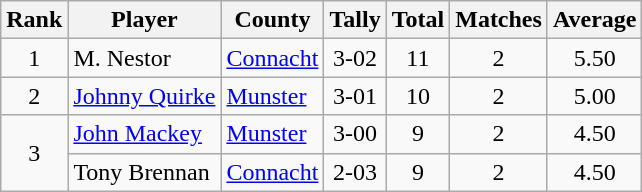<table class="wikitable">
<tr>
<th>Rank</th>
<th>Player</th>
<th>County</th>
<th>Tally</th>
<th>Total</th>
<th>Matches</th>
<th>Average</th>
</tr>
<tr>
<td rowspan=1 align=center>1</td>
<td>M. Nestor</td>
<td><a href='#'>Connacht</a></td>
<td align=center>3-02</td>
<td align=center>11</td>
<td align=center>2</td>
<td align=center>5.50</td>
</tr>
<tr>
<td rowspan=1 align=center>2</td>
<td><a href='#'>Johnny Quirke</a></td>
<td><a href='#'>Munster</a></td>
<td align=center>3-01</td>
<td align=center>10</td>
<td align=center>2</td>
<td align=center>5.00</td>
</tr>
<tr>
<td rowspan=2 align=center>3</td>
<td><a href='#'>John Mackey</a></td>
<td><a href='#'>Munster</a></td>
<td align=center>3-00</td>
<td align=center>9</td>
<td align=center>2</td>
<td align=center>4.50</td>
</tr>
<tr>
<td>Tony Brennan</td>
<td><a href='#'>Connacht</a></td>
<td align=center>2-03</td>
<td align=center>9</td>
<td align=center>2</td>
<td align=center>4.50</td>
</tr>
</table>
